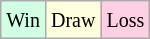<table class="wikitable">
<tr>
<td style="background-color: #d0ffe3;"><small>Win</small></td>
<td style="background-color: #ffffdd;"><small>Draw</small></td>
<td style="background-color: #ffd0e3;"><small>Loss</small></td>
</tr>
</table>
